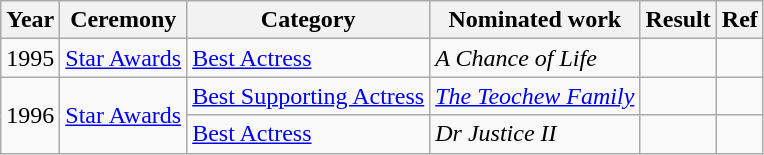<table class="wikitable sortable">
<tr>
<th>Year</th>
<th>Ceremony</th>
<th>Category</th>
<th>Nominated work</th>
<th>Result</th>
<th>Ref</th>
</tr>
<tr>
<td>1995</td>
<td><a href='#'>Star Awards</a></td>
<td><a href='#'>Best Actress</a></td>
<td><em>A Chance of Life</em> </td>
<td></td>
<td></td>
</tr>
<tr>
<td rowspan="2">1996</td>
<td rowspan="2"><a href='#'>Star Awards</a></td>
<td><a href='#'>Best Supporting Actress</a></td>
<td><em><a href='#'>The Teochew Family</a></em> </td>
<td></td>
<td></td>
</tr>
<tr>
<td><a href='#'>Best Actress</a></td>
<td><em>Dr Justice II</em> </td>
<td></td>
<td></td>
</tr>
</table>
